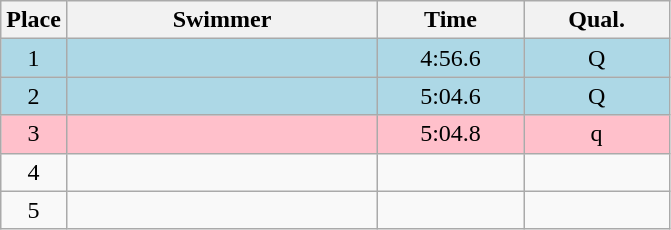<table class=wikitable style="text-align:center">
<tr>
<th>Place</th>
<th width=200>Swimmer</th>
<th width=90>Time</th>
<th width=90>Qual.</th>
</tr>
<tr bgcolor=lightblue>
<td>1</td>
<td align=left></td>
<td>4:56.6</td>
<td>Q</td>
</tr>
<tr bgcolor=lightblue>
<td>2</td>
<td align=left></td>
<td>5:04.6</td>
<td>Q</td>
</tr>
<tr bgcolor=pink>
<td>3</td>
<td align=left></td>
<td>5:04.8</td>
<td>q</td>
</tr>
<tr>
<td>4</td>
<td align=left></td>
<td></td>
<td></td>
</tr>
<tr>
<td>5</td>
<td align=left></td>
<td></td>
<td></td>
</tr>
</table>
